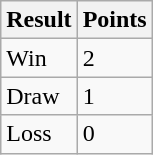<table class=wikitable>
<tr>
<th>Result</th>
<th>Points</th>
</tr>
<tr>
<td>Win</td>
<td>2</td>
</tr>
<tr>
<td>Draw</td>
<td>1</td>
</tr>
<tr>
<td>Loss</td>
<td>0</td>
</tr>
</table>
